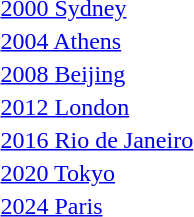<table>
<tr>
<td><a href='#'>2000 Sydney</a><br></td>
<td></td>
<td></td>
<td></td>
</tr>
<tr>
<td><a href='#'>2004 Athens</a><br></td>
<td></td>
<td></td>
<td></td>
</tr>
<tr valign="top">
<td rowspan=2><a href='#'>2008 Beijing</a><br></td>
<td rowspan=2></td>
<td rowspan=2></td>
<td></td>
</tr>
<tr>
<td></td>
</tr>
<tr valign="top">
<td rowspan=2><a href='#'>2012 London</a><br></td>
<td rowspan=2></td>
<td rowspan=2></td>
<td></td>
</tr>
<tr>
<td></td>
</tr>
<tr valign="top">
<td rowspan=2><a href='#'>2016 Rio de Janeiro</a><br></td>
<td rowspan=2></td>
<td rowspan=2></td>
<td></td>
</tr>
<tr>
<td></td>
</tr>
<tr valign="top">
<td rowspan=2><a href='#'>2020 Tokyo</a><br></td>
<td rowspan=2></td>
<td rowspan=2></td>
<td></td>
</tr>
<tr>
<td></td>
</tr>
<tr valign="top">
<td rowspan=2><a href='#'>2024 Paris</a><br></td>
<td rowspan=2></td>
<td rowspan=2></td>
<td></td>
</tr>
<tr>
<td></td>
</tr>
<tr>
</tr>
</table>
